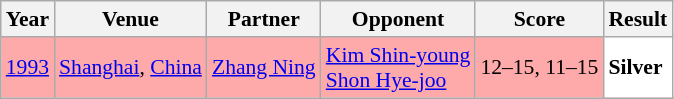<table class="sortable wikitable" style="font-size: 90%;">
<tr>
<th>Year</th>
<th>Venue</th>
<th>Partner</th>
<th>Opponent</th>
<th>Score</th>
<th>Result</th>
</tr>
<tr style="background:#FFAAAA">
<td align="center"><a href='#'>1993</a></td>
<td align="left"><a href='#'>Shanghai</a>, <a href='#'>China</a></td>
<td align="left"> <a href='#'>Zhang Ning</a></td>
<td align="left"> <a href='#'>Kim Shin-young</a> <br>  <a href='#'>Shon Hye-joo</a></td>
<td align="left">12–15, 11–15</td>
<td style="text-align:left; background:white"> <strong>Silver</strong></td>
</tr>
</table>
